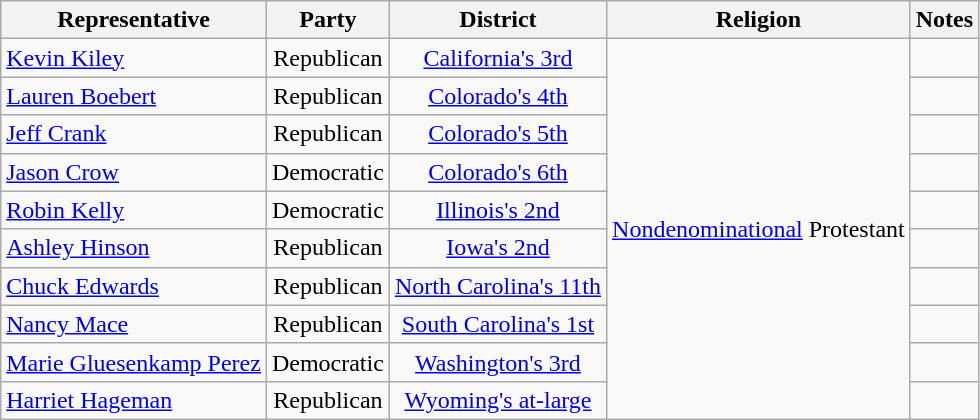<table class="wikitable sortable" style="text-align:center">
<tr>
<th>Representative</th>
<th>Party</th>
<th>District</th>
<th>Religion</th>
<th>Notes</th>
</tr>
<tr>
<td align=left nowrap> <a href='#'>Kevin Kiley</a></td>
<td>Republican</td>
<td><a href='#'>California's 3rd</a></td>
<td rowspan="10"><a href='#'>Nondenominational</a> Protestant</td>
<td></td>
</tr>
<tr>
<td align=left nowrap> <a href='#'>Lauren Boebert</a></td>
<td>Republican</td>
<td><a href='#'>Colorado's 4th</a></td>
<td></td>
</tr>
<tr>
<td align=left nowrap> <a href='#'>Jeff Crank</a></td>
<td>Republican</td>
<td><a href='#'>Colorado's 5th</a></td>
<td></td>
</tr>
<tr>
<td align=left nowrap> <a href='#'>Jason Crow</a></td>
<td>Democratic</td>
<td><a href='#'>Colorado's 6th</a></td>
<td></td>
</tr>
<tr>
<td align=left nowrap> <a href='#'>Robin Kelly</a></td>
<td>Democratic</td>
<td><a href='#'>Illinois's 2nd</a></td>
<td></td>
</tr>
<tr>
<td align=left nowrap> <a href='#'>Ashley Hinson</a></td>
<td>Republican</td>
<td><a href='#'>Iowa's 2nd</a></td>
<td></td>
</tr>
<tr>
<td align=left nowrap> <a href='#'>Chuck Edwards</a></td>
<td>Republican</td>
<td><a href='#'>North Carolina's 11th</a></td>
<td></td>
</tr>
<tr>
<td align=left nowrap> <a href='#'>Nancy Mace</a></td>
<td>Republican</td>
<td><a href='#'>South Carolina's 1st</a></td>
<td></td>
</tr>
<tr>
<td align=left nowrap> <a href='#'>Marie Gluesenkamp Perez</a></td>
<td>Democratic</td>
<td><a href='#'>Washington's 3rd</a></td>
<td></td>
</tr>
<tr>
<td align=left nowrap> <a href='#'>Harriet Hageman</a></td>
<td>Republican</td>
<td><a href='#'>Wyoming's at-large</a></td>
<td></td>
</tr>
</table>
